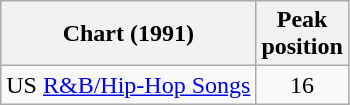<table class="wikitable sortable">
<tr>
<th>Chart (1991)</th>
<th>Peak<br>position</th>
</tr>
<tr>
<td>US <a href='#'>R&B/Hip-Hop Songs</a></td>
<td style="text-align:center;">16</td>
</tr>
</table>
